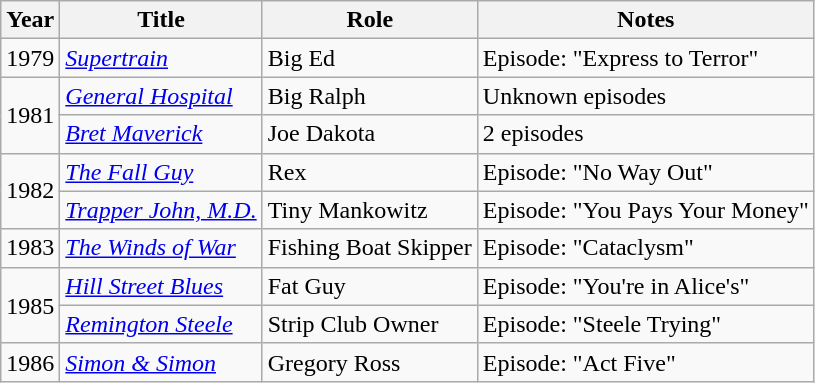<table class="wikitable">
<tr>
<th>Year</th>
<th>Title</th>
<th>Role</th>
<th>Notes</th>
</tr>
<tr>
<td>1979</td>
<td><em><a href='#'>Supertrain</a></em></td>
<td>Big Ed</td>
<td>Episode: "Express to Terror"</td>
</tr>
<tr>
<td rowspan="2">1981</td>
<td><em><a href='#'>General Hospital</a></em></td>
<td>Big Ralph</td>
<td>Unknown episodes</td>
</tr>
<tr>
<td><em><a href='#'>Bret Maverick</a></em></td>
<td>Joe Dakota</td>
<td>2 episodes</td>
</tr>
<tr>
<td rowspan="2">1982</td>
<td><em><a href='#'>The Fall Guy</a></em></td>
<td>Rex</td>
<td>Episode: "No Way Out"</td>
</tr>
<tr>
<td><em><a href='#'>Trapper John, M.D.</a></em></td>
<td>Tiny Mankowitz</td>
<td>Episode: "You Pays Your Money"</td>
</tr>
<tr>
<td>1983</td>
<td><em><a href='#'>The Winds of War</a></em></td>
<td>Fishing Boat Skipper</td>
<td>Episode: "Cataclysm"</td>
</tr>
<tr>
<td rowspan="2">1985</td>
<td><em><a href='#'>Hill Street Blues</a></em></td>
<td>Fat Guy</td>
<td>Episode: "You're in Alice's"</td>
</tr>
<tr>
<td><em><a href='#'>Remington Steele</a></em></td>
<td>Strip Club Owner</td>
<td>Episode: "Steele Trying"</td>
</tr>
<tr>
<td>1986</td>
<td><em><a href='#'>Simon & Simon</a></em></td>
<td>Gregory Ross</td>
<td>Episode: "Act Five"</td>
</tr>
</table>
